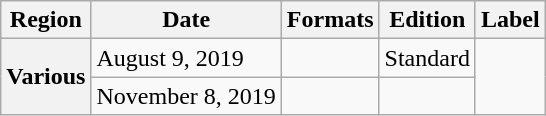<table class="wikitable plainrowheaders">
<tr>
<th scope="col">Region</th>
<th scope="col">Date</th>
<th scope="col">Formats</th>
<th scope="col">Edition</th>
<th scope="col">Label</th>
</tr>
<tr>
<th scope="row"rowspan="2">Various</th>
<td>August 9, 2019</td>
<td></td>
<td>Standard</td>
<td rowspan="2"></td>
</tr>
<tr>
<td>November 8, 2019</td>
<td></td>
<td></td>
</tr>
</table>
